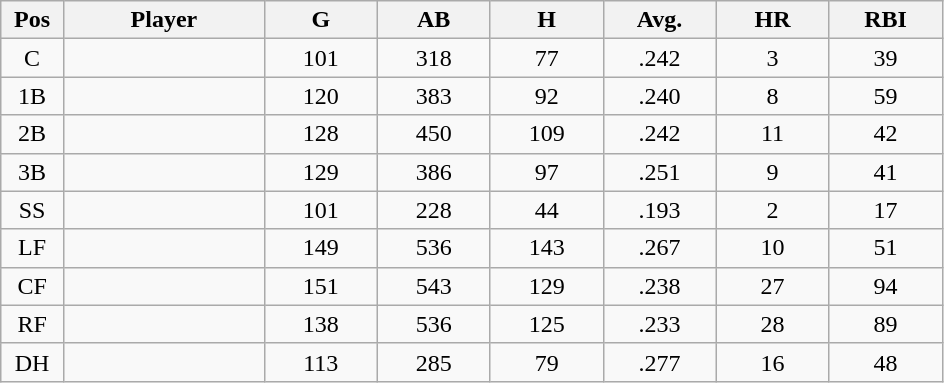<table class="wikitable sortable">
<tr>
<th bgcolor="#DDDDFF" width="5%">Pos</th>
<th bgcolor="#DDDDFF" width="16%">Player</th>
<th bgcolor="#DDDDFF" width="9%">G</th>
<th bgcolor="#DDDDFF" width="9%">AB</th>
<th bgcolor="#DDDDFF" width="9%">H</th>
<th bgcolor="#DDDDFF" width="9%">Avg.</th>
<th bgcolor="#DDDDFF" width="9%">HR</th>
<th bgcolor="#DDDDFF" width="9%">RBI</th>
</tr>
<tr align="center">
<td>C</td>
<td></td>
<td>101</td>
<td>318</td>
<td>77</td>
<td>.242</td>
<td>3</td>
<td>39</td>
</tr>
<tr align="center">
<td>1B</td>
<td></td>
<td>120</td>
<td>383</td>
<td>92</td>
<td>.240</td>
<td>8</td>
<td>59</td>
</tr>
<tr align="center">
<td>2B</td>
<td></td>
<td>128</td>
<td>450</td>
<td>109</td>
<td>.242</td>
<td>11</td>
<td>42</td>
</tr>
<tr align="center">
<td>3B</td>
<td></td>
<td>129</td>
<td>386</td>
<td>97</td>
<td>.251</td>
<td>9</td>
<td>41</td>
</tr>
<tr align="center">
<td>SS</td>
<td></td>
<td>101</td>
<td>228</td>
<td>44</td>
<td>.193</td>
<td>2</td>
<td>17</td>
</tr>
<tr align="center">
<td>LF</td>
<td></td>
<td>149</td>
<td>536</td>
<td>143</td>
<td>.267</td>
<td>10</td>
<td>51</td>
</tr>
<tr align="center">
<td>CF</td>
<td></td>
<td>151</td>
<td>543</td>
<td>129</td>
<td>.238</td>
<td>27</td>
<td>94</td>
</tr>
<tr align="center">
<td>RF</td>
<td></td>
<td>138</td>
<td>536</td>
<td>125</td>
<td>.233</td>
<td>28</td>
<td>89</td>
</tr>
<tr align="center">
<td>DH</td>
<td></td>
<td>113</td>
<td>285</td>
<td>79</td>
<td>.277</td>
<td>16</td>
<td>48</td>
</tr>
</table>
